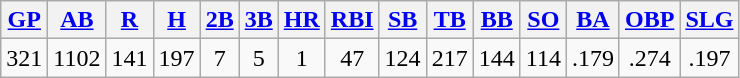<table class="wikitable">
<tr>
<th><a href='#'>GP</a></th>
<th><a href='#'>AB</a></th>
<th><a href='#'>R</a></th>
<th><a href='#'>H</a></th>
<th><a href='#'>2B</a></th>
<th><a href='#'>3B</a></th>
<th><a href='#'>HR</a></th>
<th><a href='#'>RBI</a></th>
<th><a href='#'>SB</a></th>
<th><a href='#'>TB</a></th>
<th><a href='#'>BB</a></th>
<th><a href='#'>SO</a></th>
<th><a href='#'>BA</a></th>
<th><a href='#'>OBP</a></th>
<th><a href='#'>SLG</a></th>
</tr>
<tr align=center>
<td>321</td>
<td>1102</td>
<td>141</td>
<td>197</td>
<td>7</td>
<td>5</td>
<td>1</td>
<td>47</td>
<td>124</td>
<td>217</td>
<td>144</td>
<td>114</td>
<td>.179</td>
<td>.274</td>
<td>.197</td>
</tr>
</table>
